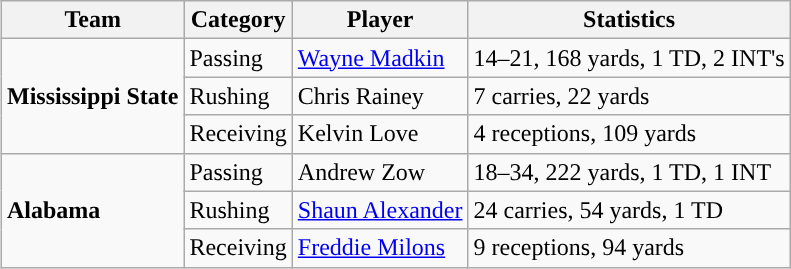<table class="wikitable" style="float: right;">
<tr>
<th>Team</th>
<th>Category</th>
<th>Player</th>
<th>Statistics</th>
</tr>
<tr>
<td rowspan=3><strong>Mississippi State</strong></td>
<td>Passing</td>
<td><a href='#'>Wayne Madkin</a></td>
<td>14–21, 168 yards, 1 TD, 2 INT's</td>
</tr>
<tr>
<td>Rushing</td>
<td>Chris Rainey</td>
<td>7 carries, 22 yards</td>
</tr>
<tr>
<td>Receiving</td>
<td>Kelvin Love</td>
<td>4 receptions, 109 yards</td>
</tr>
<tr>
<td rowspan=3><strong>Alabama</strong></td>
<td>Passing</td>
<td>Andrew Zow</td>
<td>18–34, 222 yards, 1 TD, 1 INT</td>
</tr>
<tr>
<td>Rushing</td>
<td><a href='#'>Shaun Alexander</a></td>
<td>24 carries, 54 yards, 1 TD</td>
</tr>
<tr>
<td>Receiving</td>
<td><a href='#'>Freddie Milons</a></td>
<td>9 receptions, 94 yards</td>
</tr>
</table>
